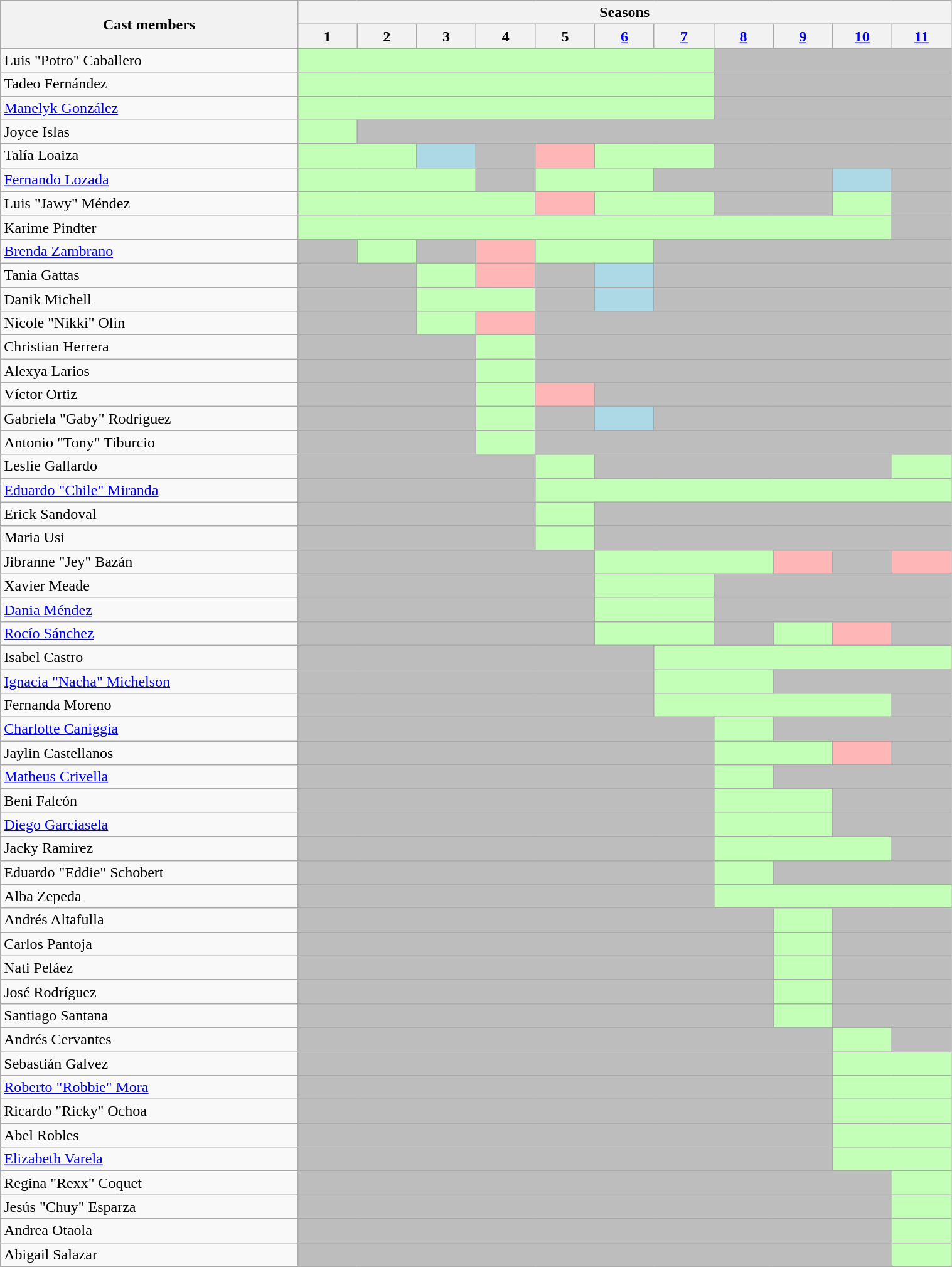<table class="wikitable plainrowheaders" style="width:80%;">
<tr>
<th rowspan="2" scope="col" style="width:25%;">Cast members</th>
<th colspan="11" scope="col">Seasons</th>
</tr>
<tr>
<th scope="col" style="width:5%;">1</th>
<th scope="col" style="width:5%;">2</th>
<th scope="col" style="width:5%;">3</th>
<th scope="col" style="width:5%;">4</th>
<th scope="col" style="width:5%;">5</th>
<th scope="col" style="width:5%;"><a href='#'>6</a></th>
<th scope="col" style="width:5%;"><a href='#'>7</a></th>
<th scope="col" style="width:5%;"><a href='#'>8</a></th>
<th scope="col" style="width:5%;"><a href='#'>9</a></th>
<th scope="col" style="width:5%;"><a href='#'>10</a></th>
<th scope="col" style="width:5%;"><a href='#'>11</a></th>
</tr>
<tr>
<td scope="row">Luis "Potro" Caballero</td>
<td colspan="7" style="background:#C3FFB6;"></td>
<td colspan="4" style="background:#BDBDBD;"></td>
</tr>
<tr>
<td scope="row">Tadeo Fernández</td>
<td colspan="7" style="background:#C3FFB6;"></td>
<td colspan="4" style="background:#BDBDBD;"></td>
</tr>
<tr>
<td scope="row"><a href='#'>Manelyk González</a></td>
<td colspan="7" style="background:#C3FFB6;"></td>
<td colspan="4" style="background:#BDBDBD;"></td>
</tr>
<tr>
<td scope="row">Joyce Islas</td>
<td colspan="1" style="background:#C3FFB6;"></td>
<td colspan="10" style="background:#BDBDBD;"></td>
</tr>
<tr>
<td scope="row">Talía Loaiza</td>
<td colspan="2" style="background:#C3FFB6;"></td>
<td colspan="1" style="background:#ADD8E6;"></td>
<td colspan="1" style="background:#BDBDBD;"></td>
<td colspan="1" style="background:#FFB6B6;"></td>
<td colspan="2" style="background:#C3FFB6;"></td>
<td colspan="4" style="background:#BDBDBD;"></td>
</tr>
<tr>
<td scope="row"><a href='#'>Fernando Lozada</a></td>
<td colspan="3" style="background:#C3FFB6;"></td>
<td colspan="1" style="background:#BDBDBD;"></td>
<td colspan="2" style="background:#C3FFB6;"></td>
<td colspan="3" style="background:#BDBDBD;"></td>
<td colspan="1" style="background:#ADD8E6;"></td>
<td colspan="1" style="background:#BDBDBD;"></td>
</tr>
<tr>
<td scope="row">Luis "Jawy" Méndez</td>
<td colspan="4" style="background:#C3FFB6;"></td>
<td colspan="1" style="background:#FFB6B6;"></td>
<td colspan="2" style="background:#C3FFB6;"></td>
<td colspan="2" style="background:#BDBDBD;"></td>
<td colspan="1" style="background:#C3FFB6;"></td>
<td colspan="1" style="background:#BDBDBD;"></td>
</tr>
<tr>
<td scope="row">Karime Pindter</td>
<td colspan="10" style="background:#C3FFB6;"></td>
<td colspan="1" style="background:#BDBDBD;"></td>
</tr>
<tr>
<td scope="row"><a href='#'>Brenda Zambrano</a></td>
<td colspan="1" style="background:#BDBDBD;"></td>
<td colspan="1" style="background:#C3FFB6;"></td>
<td colspan="1" style="background:#BDBDBD;"></td>
<td colspan="1" style="background:#FFB6B6;"></td>
<td colspan="2" style="background:#C3FFB6;"></td>
<td colspan="5" style="background:#BDBDBD;"></td>
</tr>
<tr>
<td scope="row">Tania Gattas</td>
<td colspan="2" style="background:#BDBDBD;"></td>
<td colspan="1" style="background:#C3FFB6;"></td>
<td colspan="1" style="background:#FFB6B6;"></td>
<td colspan="1" style="background:#BDBDBD;"></td>
<td colspan="1" style="background:#ADD8E6;"></td>
<td colspan="5" style="background:#BDBDBD;"></td>
</tr>
<tr>
<td scope="row">Danik Michell</td>
<td colspan="2" style="background:#BDBDBD;"></td>
<td colspan="2" style="background:#C3FFB6;"></td>
<td colspan="1" style="background:#BDBDBD;"></td>
<td colspan="1" style="background:#ADD8E6;"></td>
<td colspan="5" style="background:#BDBDBD;"></td>
</tr>
<tr>
<td scope="row">Nicole "Nikki" Olin</td>
<td colspan="2" style="background:#BDBDBD;"></td>
<td colspan="1" style="background:#C3FFB6;"></td>
<td colspan="1" style="background:#FFB6B6;"></td>
<td colspan="7" style="background:#BDBDBD;"></td>
</tr>
<tr>
<td scope="row">Christian Herrera</td>
<td colspan="3" style="background:#BDBDBD;"></td>
<td colspan="1" style="background:#C3FFB6;"></td>
<td colspan="7" style="background:#BDBDBD;"></td>
</tr>
<tr>
<td scope="row">Alexya Larios</td>
<td colspan="3" style="background:#BDBDBD;"></td>
<td colspan="1" style="background:#C3FFB6;"></td>
<td colspan="7" style="background:#BDBDBD;"></td>
</tr>
<tr>
<td scope="row">Víctor Ortiz</td>
<td colspan="3" style="background:#BDBDBD;"></td>
<td colspan="1" style="background:#C3FFB6;"></td>
<td colspan="1" style="background:#FFB6B6;"></td>
<td colspan="6" style="background:#BDBDBD;"></td>
</tr>
<tr>
<td scope="row">Gabriela "Gaby" Rodriguez</td>
<td colspan="3" style="background:#BDBDBD;"></td>
<td colspan="1" style="background:#C3FFB6;"></td>
<td colspan="1" style="background:#BDBDBD;"></td>
<td colspan="1" style="background:#ADD8E6;"></td>
<td colspan="5" style="background:#BDBDBD;"></td>
</tr>
<tr>
<td scope="row">Antonio "Tony" Tiburcio</td>
<td colspan="3" style="background:#BDBDBD;"></td>
<td colspan="1" style="background:#C3FFB6;"></td>
<td colspan="7" style="background:#BDBDBD;"></td>
</tr>
<tr>
<td scope="row">Leslie Gallardo</td>
<td colspan="4" style="background:#BDBDBD;"></td>
<td colspan="1" style="background:#C3FFB6;"></td>
<td colspan="5" style="background:#BDBDBD;"></td>
<td colspan="1" style="background:#C3FFB6;"></td>
</tr>
<tr>
<td scope="row"><a href='#'>Eduardo "Chile" Miranda</a></td>
<td colspan="4" style="background:#BDBDBD;"></td>
<td colspan="7" style="background:#C3FFB6;"></td>
</tr>
<tr>
<td scope="row">Erick Sandoval</td>
<td colspan="4" style="background:#BDBDBD;"></td>
<td colspan="1" style="background:#C3FFB6;"></td>
<td colspan="6" style="background:#BDBDBD;"></td>
</tr>
<tr>
<td scope="row">Maria Usi</td>
<td colspan="4" style="background:#BDBDBD;"></td>
<td colspan="1" style="background:#C3FFB6;"></td>
<td colspan="6" style="background:#BDBDBD;"></td>
</tr>
<tr>
<td scope="row">Jibranne "Jey" Bazán</td>
<td colspan="5" style="background:#BDBDBD;"></td>
<td colspan="3" style="background:#C3FFB6;"></td>
<td colspan="1" style="background:#FFB6B6;"></td>
<td colspan="1" style="background:#BDBDBD;"></td>
<td colspan="1" style="background:#FFB6B6;"></td>
</tr>
<tr>
<td scope="row">Xavier Meade</td>
<td colspan="5" style="background:#BDBDBD;"></td>
<td colspan="2" style="background:#C3FFB6;"></td>
<td colspan="4" style="background:#BDBDBD;"></td>
</tr>
<tr>
<td scope="row"><a href='#'>Dania Méndez</a></td>
<td colspan="5" style="background:#BDBDBD;"></td>
<td colspan="2" style="background:#C3FFB6;"></td>
<td colspan="4" style="background:#BDBDBD;"></td>
</tr>
<tr>
<td scope="row"><a href='#'>Rocío Sánchez</a></td>
<td colspan="5" style="background:#BDBDBD;"></td>
<td colspan="2" style="background:#C3FFB6;"></td>
<td colspan="1" style="background:#BDBDBD;"></td>
<td colspan="1" style="background:#C3FFB6;"></td>
<td colspan="1" style="background:#FFB6B6;"></td>
<td colspan="1" style="background:#BDBDBD;"></td>
</tr>
<tr>
<td scope="row">Isabel Castro</td>
<td colspan="6" style="background:#BDBDBD;"></td>
<td colspan="5" style="background:#C3FFB6;"></td>
</tr>
<tr>
<td scope="row"><a href='#'>Ignacia "Nacha" Michelson</a></td>
<td colspan="6" style="background:#BDBDBD;"></td>
<td colspan="2" style="background:#C3FFB6;"></td>
<td colspan="3" style="background:#BDBDBD;"></td>
</tr>
<tr>
<td scope="row">Fernanda Moreno</td>
<td colspan="6" style="background:#BDBDBD;"></td>
<td colspan="4" style="background:#C3FFB6;"></td>
<td colspan="1" style="background:#BDBDBD;"></td>
</tr>
<tr>
<td scope="row"><a href='#'>Charlotte Caniggia</a></td>
<td colspan="7" style="background:#BDBDBD;"></td>
<td colspan="1" style="background:#C3FFB6;"></td>
<td colspan="3" style="background:#BDBDBD;"></td>
</tr>
<tr>
<td scope="row">Jaylin Castellanos</td>
<td colspan="7" style="background:#BDBDBD;"></td>
<td colspan="2" style="background:#C3FFB6;"></td>
<td colspan="1" style="background:#FFB6B6;"></td>
<td colspan="1" style="background:#BDBDBD;"></td>
</tr>
<tr>
<td scope="row"><a href='#'>Matheus Crivella</a></td>
<td colspan="7" style="background:#BDBDBD;"></td>
<td colspan="1" style="background:#C3FFB6;"></td>
<td colspan="3" style="background:#BDBDBD;"></td>
</tr>
<tr>
<td scope="row">Beni Falcón</td>
<td colspan="7" style="background:#BDBDBD;"></td>
<td colspan="2" style="background:#C3FFB6;"></td>
<td colspan="2" style="background:#BDBDBD;"></td>
</tr>
<tr>
<td scope="row"><a href='#'>Diego Garciasela</a></td>
<td colspan="7" style="background:#BDBDBD;"></td>
<td colspan="2" style="background:#C3FFB6;"></td>
<td colspan="2" style="background:#BDBDBD;"></td>
</tr>
<tr>
<td scope="row">Jacky Ramirez</td>
<td colspan="7" style="background:#BDBDBD;"></td>
<td colspan="3" style="background:#C3FFB6;"></td>
<td colspan="1" style="background:#BDBDBD;"></td>
</tr>
<tr>
<td scope="row">Eduardo "Eddie" Schobert</td>
<td colspan="7" style="background:#BDBDBD;"></td>
<td colspan="1" style="background:#C3FFB6;"></td>
<td colspan="3" style="background:#BDBDBD;"></td>
</tr>
<tr>
<td scope="row">Alba Zepeda</td>
<td colspan="7" style="background:#BDBDBD;"></td>
<td colspan="4" style="background:#C3FFB6;"></td>
</tr>
<tr>
<td scope="row">Andrés Altafulla</td>
<td colspan="8" style="background:#BDBDBD;"></td>
<td colspan="1" style="background:#C3FFB6;"></td>
<td colspan="2" style="background:#BDBDBD;"></td>
</tr>
<tr>
<td scope="row">Carlos Pantoja</td>
<td colspan="8" style="background:#BDBDBD;"></td>
<td colspan="1" style="background:#C3FFB6;"></td>
<td colspan="2" style="background:#BDBDBD;"></td>
</tr>
<tr>
<td scope="row">Nati Peláez</td>
<td colspan="8" style="background:#BDBDBD;"></td>
<td colspan="1" style="background:#C3FFB6;"></td>
<td colspan="2" style="background:#BDBDBD;"></td>
</tr>
<tr>
<td scope="row">José Rodríguez</td>
<td colspan="8" style="background:#BDBDBD;"></td>
<td colspan="1" style="background:#C3FFB6;"></td>
<td colspan="2" style="background:#BDBDBD;"></td>
</tr>
<tr>
<td scope="row">Santiago Santana</td>
<td colspan="8" style="background:#BDBDBD;"></td>
<td colspan="1" style="background:#C3FFB6;"></td>
<td colspan="2" style="background:#BDBDBD;"></td>
</tr>
<tr>
<td scope="row">Andrés Cervantes</td>
<td colspan="9" style="background:#BDBDBD;"></td>
<td colspan="1" style="background:#C3FFB6;"></td>
<td colspan="1" style="background:#BDBDBD;"></td>
</tr>
<tr>
<td scope="row">Sebastián Galvez</td>
<td colspan="9" style="background:#BDBDBD;"></td>
<td colspan="2" style="background:#C3FFB6;"></td>
</tr>
<tr>
<td scope="row"><a href='#'>Roberto "Robbie" Mora</a></td>
<td colspan="9" style="background:#BDBDBD;"></td>
<td colspan="2" style="background:#C3FFB6;"></td>
</tr>
<tr>
<td scope="row">Ricardo "Ricky" Ochoa</td>
<td colspan="9" style="background:#BDBDBD;"></td>
<td colspan="2" style="background:#C3FFB6;"></td>
</tr>
<tr>
<td scope="row">Abel Robles</td>
<td colspan="9" style="background:#BDBDBD;"></td>
<td colspan="2" style="background:#C3FFB6;"></td>
</tr>
<tr>
<td scope="row"><a href='#'>Elizabeth Varela</a></td>
<td colspan="9" style="background:#BDBDBD;"></td>
<td colspan="2" style="background:#C3FFB6;"></td>
</tr>
<tr>
<td scope="row">Regina "Rexx" Coquet</td>
<td colspan="10" style="background:#BDBDBD;"></td>
<td colspan="1" style="background:#C3FFB6;"></td>
</tr>
<tr>
<td scope="row">Jesús "Chuy" Esparza</td>
<td colspan="10" style="background:#BDBDBD;"></td>
<td colspan="1" style="background:#C3FFB6;"></td>
</tr>
<tr>
<td scope="row">Andrea Otaola</td>
<td colspan="10" style="background:#BDBDBD;"></td>
<td colspan="1" style="background:#C3FFB6;"></td>
</tr>
<tr>
<td scope="row">Abigail Salazar</td>
<td colspan="10" style="background:#BDBDBD;"></td>
<td colspan="1" style="background:#C3FFB6;"></td>
</tr>
<tr>
</tr>
</table>
